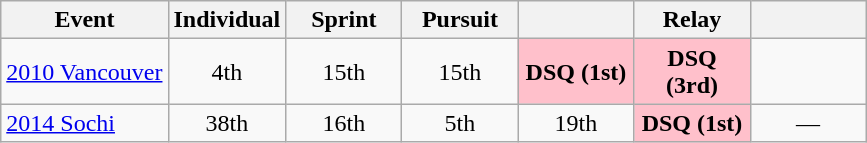<table class="wikitable" style="text-align: center;">
<tr ">
<th>Event</th>
<th style="width:70px;">Individual</th>
<th style="width:70px;">Sprint</th>
<th style="width:70px;">Pursuit</th>
<th style="width:70px;"></th>
<th style="width:70px;">Relay</th>
<th style="width:70px;"></th>
</tr>
<tr>
<td align=left> <a href='#'>2010 Vancouver</a></td>
<td>4th</td>
<td>15th</td>
<td>15th</td>
<td style="background:pink;"><strong>DSQ (1st)</strong></td>
<td style="background:pink;"><strong>DSQ (3rd)</strong></td>
<td></td>
</tr>
<tr>
<td align=left> <a href='#'>2014 Sochi</a></td>
<td>38th</td>
<td>16th</td>
<td>5th</td>
<td>19th</td>
<td style="background:pink;"><strong>DSQ (1st)</strong></td>
<td>—</td>
</tr>
</table>
